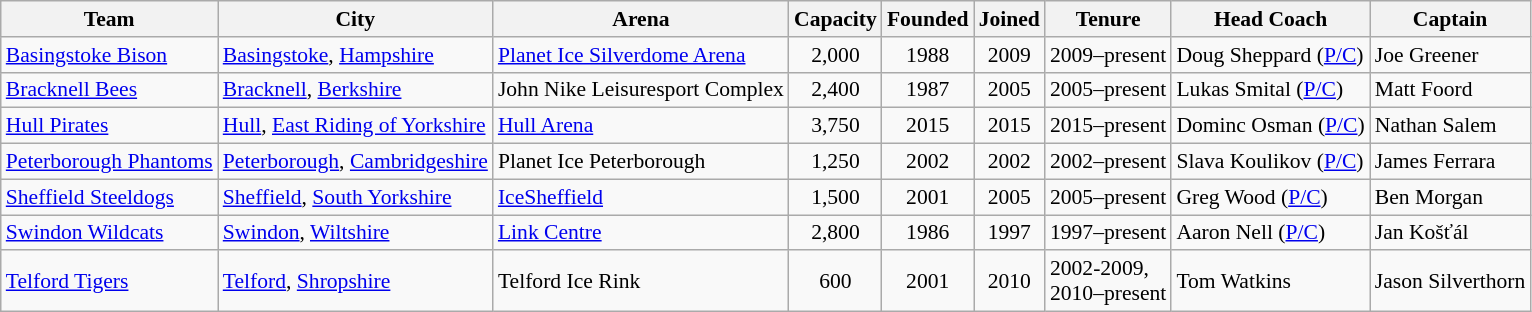<table class="wikitable" style="font-size: 90%">
<tr>
<th>Team</th>
<th>City</th>
<th>Arena</th>
<th>Capacity</th>
<th>Founded</th>
<th>Joined</th>
<th>Tenure</th>
<th>Head Coach</th>
<th>Captain</th>
</tr>
<tr>
<td><a href='#'>Basingstoke Bison</a></td>
<td><a href='#'>Basingstoke</a>, <a href='#'>Hampshire</a></td>
<td><a href='#'>Planet Ice Silverdome Arena</a></td>
<td align=center>2,000</td>
<td align=center>1988</td>
<td align=center>2009</td>
<td>2009–present</td>
<td>Doug Sheppard (<a href='#'>P/C</a>)</td>
<td>Joe Greener</td>
</tr>
<tr>
<td><a href='#'>Bracknell Bees</a></td>
<td><a href='#'>Bracknell</a>, <a href='#'>Berkshire</a></td>
<td>John Nike Leisuresport Complex</td>
<td align=center>2,400</td>
<td align=center>1987</td>
<td align=center>2005</td>
<td>2005–present</td>
<td>Lukas Smital (<a href='#'>P/C</a>)</td>
<td>Matt Foord </td>
</tr>
<tr>
<td><a href='#'>Hull Pirates</a></td>
<td><a href='#'>Hull</a>, <a href='#'>East Riding of Yorkshire</a></td>
<td><a href='#'>Hull Arena</a></td>
<td align=center>3,750</td>
<td align=center>2015</td>
<td align=center>2015</td>
<td>2015–present</td>
<td>Dominc Osman (<a href='#'>P/C</a>)</td>
<td>Nathan Salem </td>
</tr>
<tr>
<td><a href='#'>Peterborough Phantoms</a></td>
<td><a href='#'>Peterborough</a>, <a href='#'>Cambridgeshire</a></td>
<td>Planet Ice Peterborough</td>
<td align=center>1,250</td>
<td align=center>2002</td>
<td align=center>2002</td>
<td>2002–present</td>
<td>Slava Koulikov (<a href='#'>P/C</a>)</td>
<td>James Ferrara </td>
</tr>
<tr>
<td><a href='#'>Sheffield Steeldogs</a></td>
<td><a href='#'>Sheffield</a>, <a href='#'>South Yorkshire</a></td>
<td><a href='#'>IceSheffield</a></td>
<td align=center>1,500</td>
<td align=center>2001</td>
<td align=center>2005</td>
<td>2005–present</td>
<td>Greg Wood (<a href='#'>P/C</a>)</td>
<td>Ben Morgan </td>
</tr>
<tr>
<td><a href='#'>Swindon Wildcats</a></td>
<td><a href='#'>Swindon</a>, <a href='#'>Wiltshire</a></td>
<td><a href='#'>Link Centre</a></td>
<td align=center>2,800</td>
<td align=center>1986</td>
<td align=center>1997</td>
<td>1997–present</td>
<td>Aaron Nell (<a href='#'>P/C</a>)</td>
<td>Jan Košťál </td>
</tr>
<tr>
<td><a href='#'>Telford Tigers</a></td>
<td><a href='#'>Telford</a>, <a href='#'>Shropshire</a></td>
<td>Telford Ice Rink</td>
<td align=center>600</td>
<td align=center>2001</td>
<td align=center>2010</td>
<td>2002-2009,<br>2010–present</td>
<td>Tom Watkins</td>
<td>Jason Silverthorn </td>
</tr>
</table>
